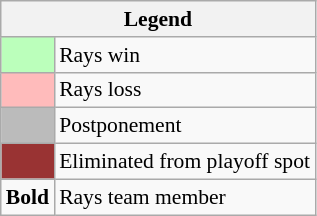<table class="wikitable" style="font-size:90%">
<tr>
<th colspan="2">Legend</th>
</tr>
<tr>
<td bgcolor="#bbffbb"> </td>
<td>Rays win</td>
</tr>
<tr>
<td bgcolor="#ffbbbb"> </td>
<td>Rays loss</td>
</tr>
<tr>
<td bgcolor="#bbbbbb"> </td>
<td>Postponement</td>
</tr>
<tr>
<td style="background:#933;"> </td>
<td>Eliminated from playoff spot</td>
</tr>
<tr>
<td><strong>Bold</strong></td>
<td>Rays team member</td>
</tr>
</table>
